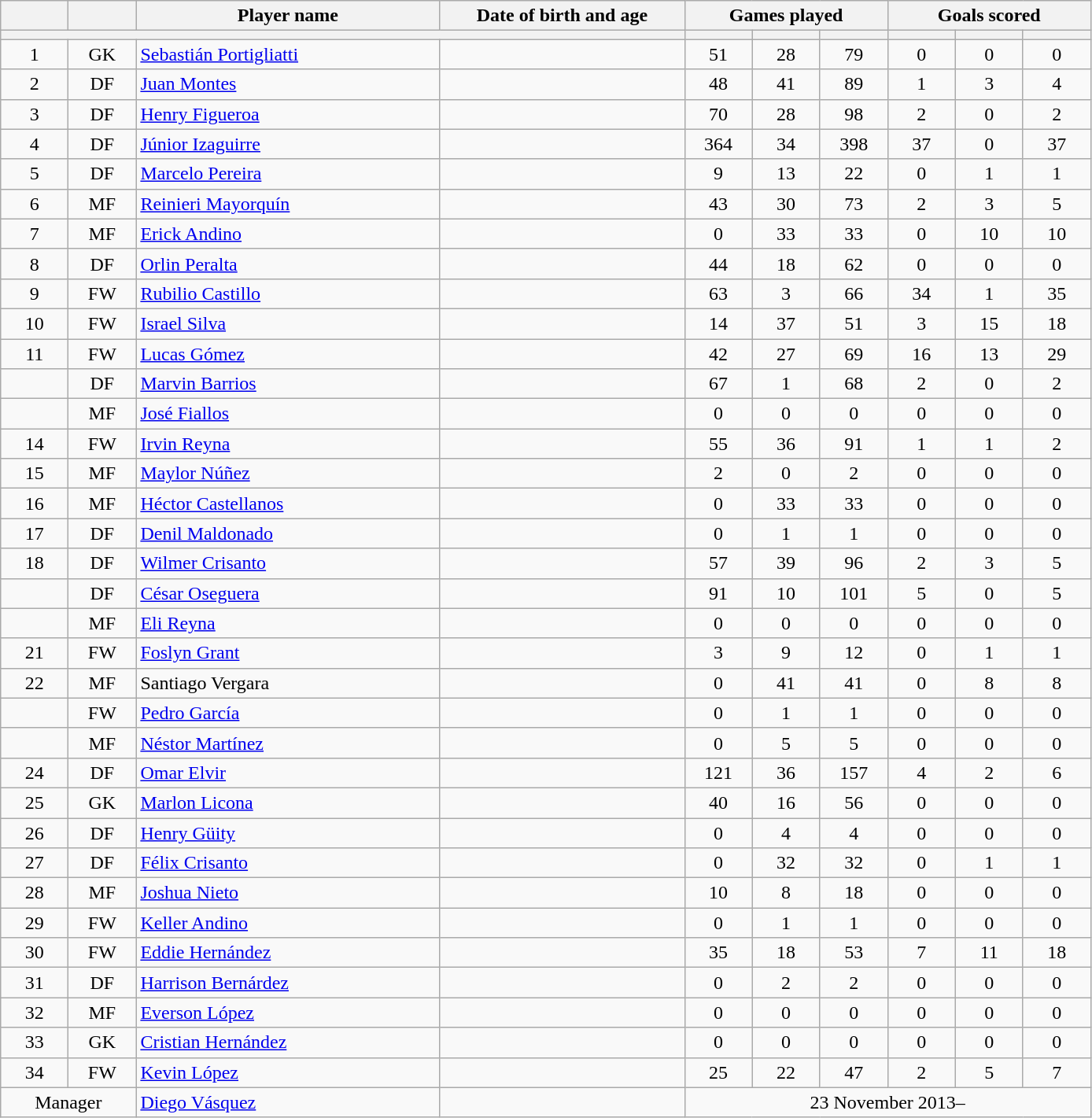<table class="wikitable">
<tr>
<th style="width:50px;"></th>
<th style="width:50px;"></th>
<th style="width:250px;">Player name</th>
<th style="width:200px;">Date of birth and age</th>
<th style="width:150px;" colspan="3">Games played</th>
<th style="width:150px;" colspan="3">Goals scored</th>
</tr>
<tr>
<th colspan="4"></th>
<th style="width:50px;"></th>
<th style="width:50px;"></th>
<th style="width:50px;"></th>
<th style="width:50px;"></th>
<th style="width:50px;"></th>
<th style="width:50px;"></th>
</tr>
<tr style="text-align:center;">
<td>1</td>
<td>GK</td>
<td style="text-align:left;"> <a href='#'>Sebastián Portigliatti</a></td>
<td></td>
<td>51</td>
<td>28</td>
<td>79</td>
<td>0</td>
<td>0</td>
<td>0</td>
</tr>
<tr style="text-align:center;">
<td>2</td>
<td>DF</td>
<td style="text-align:left;"> <a href='#'>Juan Montes</a></td>
<td></td>
<td>48</td>
<td>41</td>
<td>89</td>
<td>1</td>
<td>3</td>
<td>4</td>
</tr>
<tr style="text-align:center;">
<td>3</td>
<td>DF</td>
<td style="text-align:left;"> <a href='#'>Henry Figueroa</a></td>
<td></td>
<td>70</td>
<td>28</td>
<td>98</td>
<td>2</td>
<td>0</td>
<td>2</td>
</tr>
<tr style="text-align:center;">
<td>4</td>
<td>DF</td>
<td style="text-align:left;"> <a href='#'>Júnior Izaguirre</a></td>
<td></td>
<td>364</td>
<td>34</td>
<td>398</td>
<td>37</td>
<td>0</td>
<td>37</td>
</tr>
<tr style="text-align:center;">
<td>5</td>
<td>DF</td>
<td style="text-align:left;"> <a href='#'>Marcelo Pereira</a></td>
<td></td>
<td>9</td>
<td>13</td>
<td>22</td>
<td>0</td>
<td>1</td>
<td>1</td>
</tr>
<tr style="text-align:center;">
<td>6</td>
<td>MF</td>
<td style="text-align:left;"> <a href='#'>Reinieri Mayorquín</a></td>
<td></td>
<td>43</td>
<td>30</td>
<td>73</td>
<td>2</td>
<td>3</td>
<td>5</td>
</tr>
<tr style="text-align:center;">
<td>7</td>
<td>MF</td>
<td style="text-align:left;"> <a href='#'>Erick Andino</a></td>
<td></td>
<td>0</td>
<td>33</td>
<td>33</td>
<td>0</td>
<td>10</td>
<td>10</td>
</tr>
<tr style="text-align:center;">
<td>8</td>
<td>DF</td>
<td style="text-align:left;"> <a href='#'>Orlin Peralta</a></td>
<td></td>
<td>44</td>
<td>18</td>
<td>62</td>
<td>0</td>
<td>0</td>
<td>0</td>
</tr>
<tr style="text-align:center;">
<td>9</td>
<td>FW</td>
<td style="text-align:left;"> <a href='#'>Rubilio Castillo</a></td>
<td></td>
<td>63</td>
<td>3</td>
<td>66</td>
<td>34</td>
<td>1</td>
<td>35</td>
</tr>
<tr style="text-align:center;">
<td>10</td>
<td>FW</td>
<td style="text-align:left;"> <a href='#'>Israel Silva</a></td>
<td></td>
<td>14</td>
<td>37</td>
<td>51</td>
<td>3</td>
<td>15</td>
<td>18</td>
</tr>
<tr style="text-align:center;">
<td>11</td>
<td>FW</td>
<td style="text-align:left;"> <a href='#'>Lucas Gómez</a></td>
<td></td>
<td>42</td>
<td>27</td>
<td>69</td>
<td>16</td>
<td>13</td>
<td>29</td>
</tr>
<tr style="text-align:center;">
<td></td>
<td>DF</td>
<td style="text-align:left;"> <a href='#'>Marvin Barrios</a></td>
<td></td>
<td>67</td>
<td>1</td>
<td>68</td>
<td>2</td>
<td>0</td>
<td>2</td>
</tr>
<tr style="text-align:center;">
<td></td>
<td>MF</td>
<td style="text-align:left;"> <a href='#'>José Fiallos</a></td>
<td></td>
<td>0</td>
<td>0</td>
<td>0</td>
<td>0</td>
<td>0</td>
<td>0</td>
</tr>
<tr style="text-align:center;">
<td>14</td>
<td>FW</td>
<td style="text-align:left;"> <a href='#'>Irvin Reyna</a></td>
<td></td>
<td>55</td>
<td>36</td>
<td>91</td>
<td>1</td>
<td>1</td>
<td>2</td>
</tr>
<tr style="text-align:center;">
<td>15</td>
<td>MF</td>
<td style="text-align:left;"> <a href='#'>Maylor Núñez</a></td>
<td></td>
<td>2</td>
<td>0</td>
<td>2</td>
<td>0</td>
<td>0</td>
<td>0</td>
</tr>
<tr style="text-align:center;">
<td>16</td>
<td>MF</td>
<td style="text-align:left;"> <a href='#'>Héctor Castellanos</a></td>
<td></td>
<td>0</td>
<td>33</td>
<td>33</td>
<td>0</td>
<td>0</td>
<td>0</td>
</tr>
<tr style="text-align:center;">
<td>17</td>
<td>DF</td>
<td style="text-align:left;"> <a href='#'>Denil Maldonado</a></td>
<td></td>
<td>0</td>
<td>1</td>
<td>1</td>
<td>0</td>
<td>0</td>
<td>0</td>
</tr>
<tr style="text-align:center;">
<td>18</td>
<td>DF</td>
<td style="text-align:left;"> <a href='#'>Wilmer Crisanto</a></td>
<td></td>
<td>57</td>
<td>39</td>
<td>96</td>
<td>2</td>
<td>3</td>
<td>5</td>
</tr>
<tr style="text-align:center;">
<td></td>
<td>DF</td>
<td style="text-align:left;"> <a href='#'>César Oseguera</a></td>
<td></td>
<td>91</td>
<td>10</td>
<td>101</td>
<td>5</td>
<td>0</td>
<td>5</td>
</tr>
<tr style="text-align:center;">
<td></td>
<td>MF</td>
<td style="text-align:left;"> <a href='#'>Eli Reyna</a></td>
<td></td>
<td>0</td>
<td>0</td>
<td>0</td>
<td>0</td>
<td>0</td>
<td>0</td>
</tr>
<tr style="text-align:center;">
<td>21</td>
<td>FW</td>
<td style="text-align:left;"> <a href='#'>Foslyn Grant</a></td>
<td></td>
<td>3</td>
<td>9</td>
<td>12</td>
<td>0</td>
<td>1</td>
<td>1</td>
</tr>
<tr style="text-align:center;">
<td>22</td>
<td>MF</td>
<td style="text-align:left;"> Santiago Vergara</td>
<td></td>
<td>0</td>
<td>41</td>
<td>41</td>
<td>0</td>
<td>8</td>
<td>8</td>
</tr>
<tr style="text-align:center;">
<td></td>
<td>FW</td>
<td style="text-align:left;"> <a href='#'>Pedro García</a></td>
<td></td>
<td>0</td>
<td>1</td>
<td>1</td>
<td>0</td>
<td>0</td>
<td>0</td>
</tr>
<tr style="text-align:center;">
<td></td>
<td>MF</td>
<td style="text-align:left;"> <a href='#'>Néstor Martínez</a></td>
<td></td>
<td>0</td>
<td>5</td>
<td>5</td>
<td>0</td>
<td>0</td>
<td>0</td>
</tr>
<tr style="text-align:center;">
<td>24</td>
<td>DF</td>
<td style="text-align:left;"> <a href='#'>Omar Elvir</a></td>
<td></td>
<td>121</td>
<td>36</td>
<td>157</td>
<td>4</td>
<td>2</td>
<td>6</td>
</tr>
<tr style="text-align:center;">
<td>25</td>
<td>GK</td>
<td style="text-align:left;"> <a href='#'>Marlon Licona</a></td>
<td></td>
<td>40</td>
<td>16</td>
<td>56</td>
<td>0</td>
<td>0</td>
<td>0</td>
</tr>
<tr style="text-align:center;">
<td>26</td>
<td>DF</td>
<td style="text-align:left;"> <a href='#'>Henry Güity</a></td>
<td></td>
<td>0</td>
<td>4</td>
<td>4</td>
<td>0</td>
<td>0</td>
<td>0</td>
</tr>
<tr style="text-align:center;">
<td>27</td>
<td>DF</td>
<td style="text-align:left;"> <a href='#'>Félix Crisanto</a></td>
<td></td>
<td>0</td>
<td>32</td>
<td>32</td>
<td>0</td>
<td>1</td>
<td>1</td>
</tr>
<tr style="text-align:center;">
<td>28</td>
<td>MF</td>
<td style="text-align:left;"> <a href='#'>Joshua Nieto</a></td>
<td></td>
<td>10</td>
<td>8</td>
<td>18</td>
<td>0</td>
<td>0</td>
<td>0</td>
</tr>
<tr style="text-align:center;">
<td>29</td>
<td>FW</td>
<td style="text-align:left;"> <a href='#'>Keller Andino</a></td>
<td></td>
<td>0</td>
<td>1</td>
<td>1</td>
<td>0</td>
<td>0</td>
<td>0</td>
</tr>
<tr style="text-align:center;">
<td>30</td>
<td>FW</td>
<td style="text-align:left;"> <a href='#'>Eddie Hernández</a></td>
<td></td>
<td>35</td>
<td>18</td>
<td>53</td>
<td>7</td>
<td>11</td>
<td>18</td>
</tr>
<tr style="text-align:center;">
<td>31</td>
<td>DF</td>
<td style="text-align:left;"> <a href='#'>Harrison Bernárdez</a></td>
<td></td>
<td>0</td>
<td>2</td>
<td>2</td>
<td>0</td>
<td>0</td>
<td>0</td>
</tr>
<tr style="text-align:center;">
<td>32</td>
<td>MF</td>
<td style="text-align:left;"> <a href='#'>Everson López</a></td>
<td></td>
<td>0</td>
<td>0</td>
<td>0</td>
<td>0</td>
<td>0</td>
<td>0</td>
</tr>
<tr style="text-align:center;">
<td>33</td>
<td>GK</td>
<td style="text-align:left;"> <a href='#'>Cristian Hernández</a></td>
<td></td>
<td>0</td>
<td>0</td>
<td>0</td>
<td>0</td>
<td>0</td>
<td>0</td>
</tr>
<tr style="text-align:center;">
<td>34</td>
<td>FW</td>
<td style="text-align:left;"> <a href='#'>Kevin López</a></td>
<td></td>
<td>25</td>
<td>22</td>
<td>47</td>
<td>2</td>
<td>5</td>
<td>7</td>
</tr>
<tr style="text-align:center;">
<td colspan="2">Manager</td>
<td style="text-align:left;"> <a href='#'>Diego Vásquez</a></td>
<td></td>
<td colspan="6">23 November 2013–</td>
</tr>
</table>
